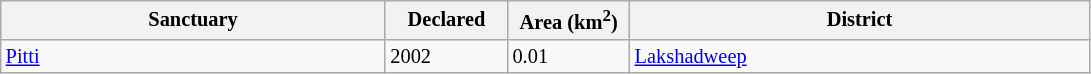<table class="wikitable sortable defaultcenter col1left col4left" style="font-size: 85%">
<tr>
<th scope="col" style="width: 250px;">Sanctuary</th>
<th scope="col" style="width: 75px;">Declared</th>
<th scope="col" style="width: 75px;">Area (km<sup>2</sup>)</th>
<th scope="col" style="width: 300px;">District</th>
</tr>
<tr>
<td><a href='#'>Pitti</a></td>
<td>2002</td>
<td>0.01</td>
<td><a href='#'>Lakshadweep</a></td>
</tr>
</table>
